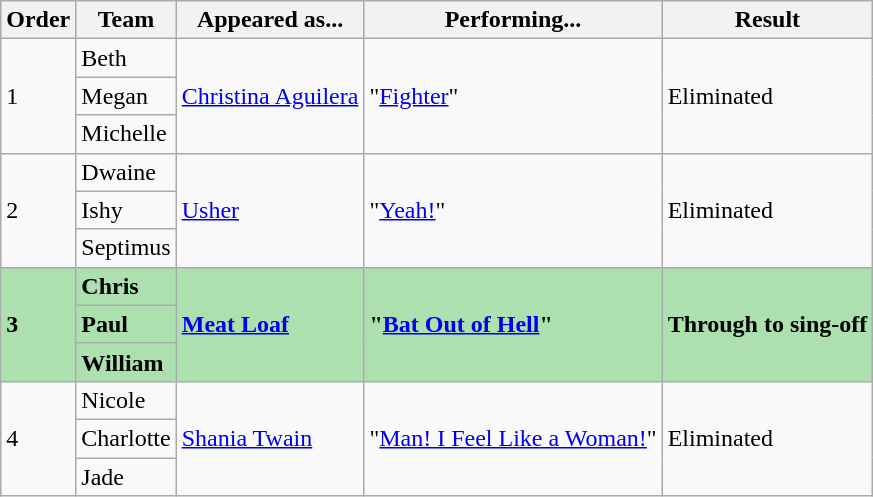<table class="wikitable">
<tr>
<th>Order</th>
<th>Team</th>
<th>Appeared as...</th>
<th>Performing...</th>
<th>Result</th>
</tr>
<tr>
<td rowspan="3">1</td>
<td>Beth</td>
<td rowspan="3"><a href='#'>Christina Aguilera</a></td>
<td rowspan="3">"<a href='#'>Fighter</a>"</td>
<td rowspan="3">Eliminated</td>
</tr>
<tr>
<td>Megan</td>
</tr>
<tr>
<td>Michelle</td>
</tr>
<tr>
<td rowspan="3">2</td>
<td>Dwaine</td>
<td rowspan="3"><a href='#'>Usher</a></td>
<td rowspan="3">"<a href='#'>Yeah!</a>"</td>
<td rowspan="3">Eliminated</td>
</tr>
<tr>
<td>Ishy</td>
</tr>
<tr>
<td>Septimus</td>
</tr>
<tr style="background:#ACE1AF;">
<td rowspan="3"><strong>3</strong></td>
<td><strong>Chris</strong></td>
<td rowspan="3"><strong><a href='#'>Meat Loaf</a></strong></td>
<td rowspan="3"><strong>"<a href='#'>Bat Out of Hell</a>"</strong></td>
<td rowspan="3"><strong>Through to sing-off</strong></td>
</tr>
<tr>
<td style="background:#ACE1AF;"><strong>Paul</strong></td>
</tr>
<tr>
<td style="background:#ACE1AF;"><strong>William</strong></td>
</tr>
<tr>
<td rowspan="3">4</td>
<td>Nicole</td>
<td rowspan="3"><a href='#'>Shania Twain</a></td>
<td rowspan="3">"<a href='#'>Man! I Feel Like a Woman!</a>"</td>
<td rowspan="3">Eliminated</td>
</tr>
<tr>
<td>Charlotte</td>
</tr>
<tr>
<td>Jade</td>
</tr>
</table>
